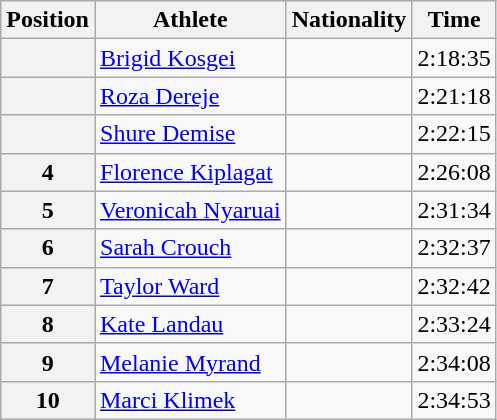<table class="wikitable sortable">
<tr>
<th>Position</th>
<th>Athlete</th>
<th>Nationality</th>
<th>Time</th>
</tr>
<tr>
<th></th>
<td><a href='#'>Brigid Kosgei</a></td>
<td></td>
<td>2:18:35</td>
</tr>
<tr>
<th></th>
<td><a href='#'>Roza Dereje</a></td>
<td></td>
<td>2:21:18</td>
</tr>
<tr>
<th></th>
<td><a href='#'>Shure Demise</a></td>
<td></td>
<td>2:22:15</td>
</tr>
<tr>
<th>4</th>
<td><a href='#'>Florence Kiplagat</a></td>
<td></td>
<td>2:26:08</td>
</tr>
<tr>
<th>5</th>
<td><a href='#'>Veronicah Nyaruai</a></td>
<td></td>
<td>2:31:34</td>
</tr>
<tr>
<th>6</th>
<td><a href='#'>Sarah Crouch</a></td>
<td></td>
<td>2:32:37</td>
</tr>
<tr>
<th>7</th>
<td><a href='#'>Taylor Ward</a></td>
<td></td>
<td>2:32:42</td>
</tr>
<tr>
<th>8</th>
<td><a href='#'>Kate Landau</a></td>
<td></td>
<td>2:33:24</td>
</tr>
<tr>
<th>9</th>
<td><a href='#'>Melanie Myrand</a></td>
<td></td>
<td>2:34:08</td>
</tr>
<tr>
<th>10</th>
<td><a href='#'>Marci Klimek</a></td>
<td></td>
<td>2:34:53</td>
</tr>
</table>
